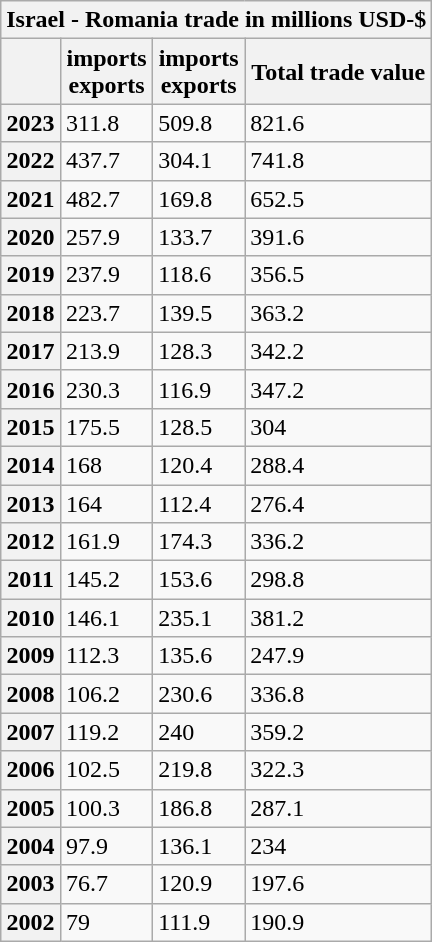<table class="wikitable mw-collapsible mw-collapsed">
<tr>
<th colspan="4">Israel - Romania trade in millions USD-$</th>
</tr>
<tr>
<th></th>
<th> imports<br> exports</th>
<th> imports<br> exports</th>
<th>Total trade value</th>
</tr>
<tr>
<th>2023</th>
<td>311.8</td>
<td>509.8</td>
<td>821.6</td>
</tr>
<tr>
<th>2022</th>
<td>437.7</td>
<td>304.1</td>
<td>741.8</td>
</tr>
<tr>
<th>2021</th>
<td>482.7</td>
<td>169.8</td>
<td>652.5</td>
</tr>
<tr>
<th>2020</th>
<td>257.9</td>
<td>133.7</td>
<td>391.6</td>
</tr>
<tr>
<th>2019</th>
<td>237.9</td>
<td>118.6</td>
<td>356.5</td>
</tr>
<tr>
<th>2018</th>
<td>223.7</td>
<td>139.5</td>
<td>363.2</td>
</tr>
<tr>
<th>2017</th>
<td>213.9</td>
<td>128.3</td>
<td>342.2</td>
</tr>
<tr>
<th>2016</th>
<td>230.3</td>
<td>116.9</td>
<td>347.2</td>
</tr>
<tr>
<th>2015</th>
<td>175.5</td>
<td>128.5</td>
<td>304</td>
</tr>
<tr>
<th>2014</th>
<td>168</td>
<td>120.4</td>
<td>288.4</td>
</tr>
<tr>
<th>2013</th>
<td>164</td>
<td>112.4</td>
<td>276.4</td>
</tr>
<tr>
<th>2012</th>
<td>161.9</td>
<td>174.3</td>
<td>336.2</td>
</tr>
<tr>
<th>2011</th>
<td>145.2</td>
<td>153.6</td>
<td>298.8</td>
</tr>
<tr>
<th>2010</th>
<td>146.1</td>
<td>235.1</td>
<td>381.2</td>
</tr>
<tr>
<th>2009</th>
<td>112.3</td>
<td>135.6</td>
<td>247.9</td>
</tr>
<tr>
<th>2008</th>
<td>106.2</td>
<td>230.6</td>
<td>336.8</td>
</tr>
<tr>
<th>2007</th>
<td>119.2</td>
<td>240</td>
<td>359.2</td>
</tr>
<tr>
<th>2006</th>
<td>102.5</td>
<td>219.8</td>
<td>322.3</td>
</tr>
<tr>
<th>2005</th>
<td>100.3</td>
<td>186.8</td>
<td>287.1</td>
</tr>
<tr>
<th>2004</th>
<td>97.9</td>
<td>136.1</td>
<td>234</td>
</tr>
<tr>
<th>2003</th>
<td>76.7</td>
<td>120.9</td>
<td>197.6</td>
</tr>
<tr>
<th>2002</th>
<td>79</td>
<td>111.9</td>
<td>190.9</td>
</tr>
</table>
